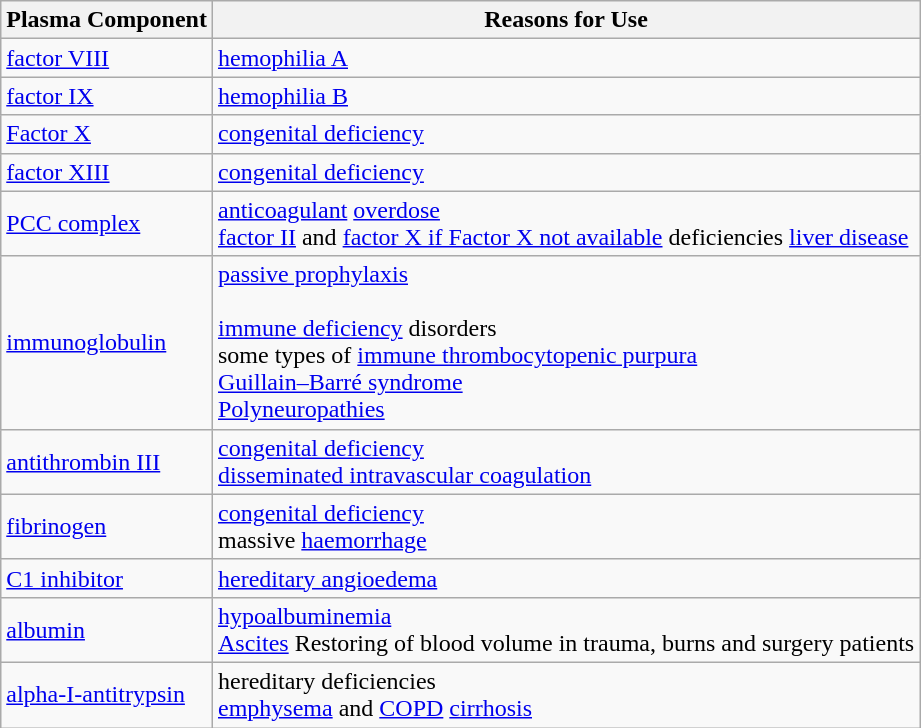<table class="wikitable">
<tr>
<th>Plasma Component</th>
<th>Reasons for Use</th>
</tr>
<tr>
<td><a href='#'>factor VIII</a></td>
<td><a href='#'>hemophilia A</a></td>
</tr>
<tr>
<td><a href='#'>factor IX</a></td>
<td><a href='#'>hemophilia B</a></td>
</tr>
<tr>
<td><a href='#'>Factor X</a></td>
<td><a href='#'>congenital deficiency</a></td>
</tr>
<tr>
<td><a href='#'>factor XIII</a></td>
<td><a href='#'>congenital deficiency</a></td>
</tr>
<tr>
<td><a href='#'>PCC complex</a></td>
<td><a href='#'>anticoagulant</a> <a href='#'>overdose</a><br><a href='#'>factor II</a> and <a href='#'>factor X if Factor X not available</a> deficiencies
<a href='#'>liver disease</a></td>
</tr>
<tr>
<td><a href='#'>immunoglobulin</a></td>
<td><a href='#'>passive prophylaxis</a> <br><br><a href='#'>immune deficiency</a> disorders <br>
some types of <a href='#'>immune thrombocytopenic purpura</a> <br>
<a href='#'>Guillain–Barré syndrome</a> <br>
<a href='#'>Polyneuropathies</a></td>
</tr>
<tr>
<td><a href='#'>antithrombin III</a></td>
<td><a href='#'>congenital deficiency</a><br><a href='#'>disseminated intravascular coagulation</a></td>
</tr>
<tr>
<td><a href='#'>fibrinogen</a></td>
<td><a href='#'>congenital deficiency</a><br>massive <a href='#'>haemorrhage</a></td>
</tr>
<tr>
<td><a href='#'>C1 inhibitor</a></td>
<td><a href='#'>hereditary angioedema</a></td>
</tr>
<tr>
<td><a href='#'>albumin</a></td>
<td><a href='#'>hypoalbuminemia</a><br><a href='#'>Ascites</a>
Restoring of blood volume in trauma, burns and surgery patients</td>
</tr>
<tr>
<td><a href='#'>alpha-I-antitrypsin</a></td>
<td>hereditary deficiencies<br><a href='#'>emphysema</a> and <a href='#'>COPD</a>
<a href='#'>cirrhosis</a></td>
</tr>
</table>
